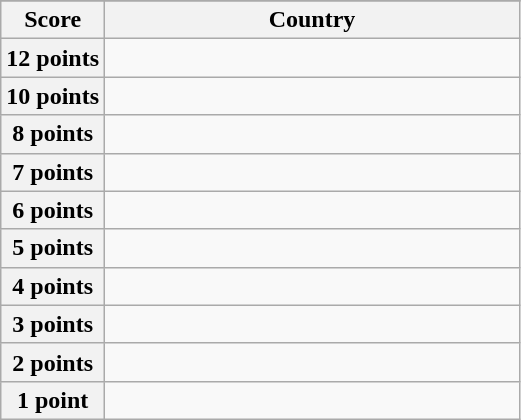<table class="wikitable">
<tr>
</tr>
<tr>
<th scope="col" width="20%">Score</th>
<th scope="col">Country</th>
</tr>
<tr>
<th scope="row">12 points</th>
<td></td>
</tr>
<tr>
<th scope="row">10 points</th>
<td></td>
</tr>
<tr>
<th scope="row">8 points</th>
<td></td>
</tr>
<tr>
<th scope="row">7 points</th>
<td></td>
</tr>
<tr>
<th scope="row">6 points</th>
<td></td>
</tr>
<tr>
<th scope="row">5 points</th>
<td></td>
</tr>
<tr>
<th scope="row">4 points</th>
<td></td>
</tr>
<tr>
<th scope="row">3 points</th>
<td></td>
</tr>
<tr>
<th scope="row">2 points</th>
<td></td>
</tr>
<tr>
<th scope="row">1 point</th>
<td></td>
</tr>
</table>
